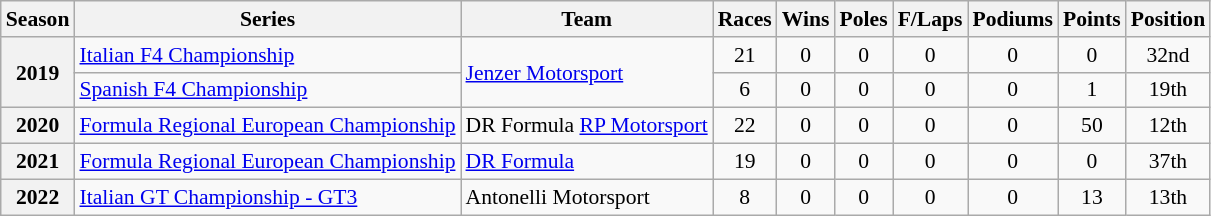<table class="wikitable" style="font-size: 90%; text-align:center">
<tr>
<th>Season</th>
<th>Series</th>
<th>Team</th>
<th>Races</th>
<th>Wins</th>
<th>Poles</th>
<th>F/Laps</th>
<th>Podiums</th>
<th>Points</th>
<th>Position</th>
</tr>
<tr>
<th rowspan=2>2019</th>
<td align=left><a href='#'>Italian F4 Championship</a></td>
<td align=left rowspan=2><a href='#'>Jenzer Motorsport</a></td>
<td>21</td>
<td>0</td>
<td>0</td>
<td>0</td>
<td>0</td>
<td>0</td>
<td>32nd</td>
</tr>
<tr>
<td align=left><a href='#'>Spanish F4 Championship</a></td>
<td>6</td>
<td>0</td>
<td>0</td>
<td>0</td>
<td>0</td>
<td>1</td>
<td>19th</td>
</tr>
<tr>
<th>2020</th>
<td align=left><a href='#'>Formula Regional European Championship</a></td>
<td align=left>DR Formula <a href='#'>RP Motorsport</a></td>
<td>22</td>
<td>0</td>
<td>0</td>
<td>0</td>
<td>0</td>
<td>50</td>
<td>12th</td>
</tr>
<tr>
<th>2021</th>
<td align=left><a href='#'>Formula Regional European Championship</a></td>
<td align=left><a href='#'>DR Formula</a></td>
<td>19</td>
<td>0</td>
<td>0</td>
<td>0</td>
<td>0</td>
<td>0</td>
<td>37th</td>
</tr>
<tr>
<th>2022</th>
<td align=left><a href='#'>Italian GT Championship - GT3</a></td>
<td align=left>Antonelli Motorsport</td>
<td>8</td>
<td>0</td>
<td>0</td>
<td>0</td>
<td>0</td>
<td>13</td>
<td>13th</td>
</tr>
</table>
